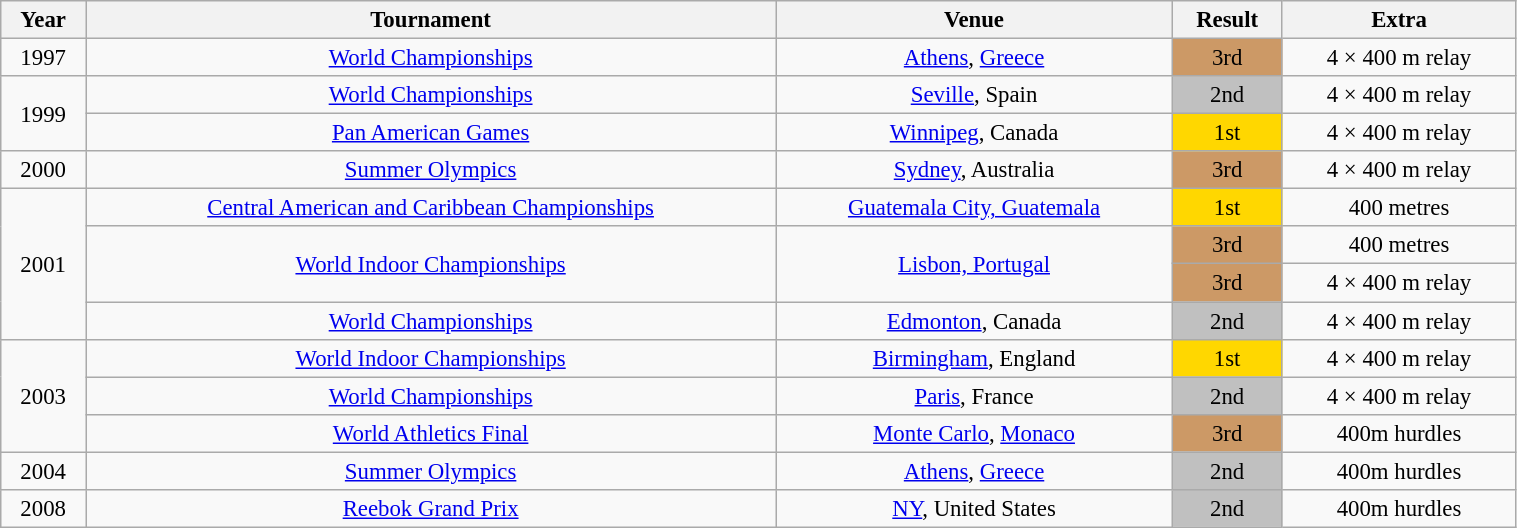<table class="wikitable" style=" text-align:center; font-size:95%;" width="80%">
<tr>
<th>Year</th>
<th>Tournament</th>
<th>Venue</th>
<th>Result</th>
<th>Extra</th>
</tr>
<tr>
<td>1997</td>
<td><a href='#'>World Championships</a></td>
<td><a href='#'>Athens</a>, <a href='#'>Greece</a></td>
<td bgcolor="CC9966" align="center">3rd</td>
<td>4 × 400 m relay</td>
</tr>
<tr>
<td rowspan=2>1999</td>
<td><a href='#'>World Championships</a></td>
<td><a href='#'>Seville</a>, Spain</td>
<td bgcolor="silver" align="center">2nd</td>
<td>4 × 400 m relay</td>
</tr>
<tr>
<td><a href='#'>Pan American Games</a></td>
<td><a href='#'>Winnipeg</a>, Canada</td>
<td bgcolor="gold" align="center">1st</td>
<td>4 × 400 m relay</td>
</tr>
<tr>
<td>2000</td>
<td><a href='#'>Summer Olympics</a></td>
<td><a href='#'>Sydney</a>, Australia</td>
<td bgcolor="CC9966" align="center">3rd</td>
<td>4 × 400 m relay</td>
</tr>
<tr>
<td rowspan=4>2001</td>
<td><a href='#'>Central American and Caribbean Championships</a></td>
<td><a href='#'>Guatemala City, Guatemala</a></td>
<td bgcolor="gold">1st</td>
<td>400 metres</td>
</tr>
<tr>
<td rowspan=2><a href='#'>World Indoor Championships</a></td>
<td rowspan=2><a href='#'>Lisbon, Portugal</a></td>
<td bgcolor="cc9966" align="center">3rd</td>
<td>400 metres</td>
</tr>
<tr>
<td bgcolor="cc9966" align="center">3rd</td>
<td>4 × 400 m relay</td>
</tr>
<tr>
<td><a href='#'>World Championships</a></td>
<td><a href='#'>Edmonton</a>, Canada</td>
<td bgcolor="silver" align="center">2nd</td>
<td>4 × 400 m relay</td>
</tr>
<tr>
<td rowspan=3>2003</td>
<td><a href='#'>World Indoor Championships</a></td>
<td><a href='#'>Birmingham</a>, England</td>
<td bgcolor="gold" align="center">1st</td>
<td>4 × 400 m relay</td>
</tr>
<tr>
<td><a href='#'>World Championships</a></td>
<td><a href='#'>Paris</a>, France</td>
<td bgcolor="silver" align="center">2nd</td>
<td>4 × 400 m relay</td>
</tr>
<tr>
<td><a href='#'>World Athletics Final</a></td>
<td><a href='#'>Monte Carlo</a>, <a href='#'>Monaco</a></td>
<td bgcolor="CC9966" align="center">3rd</td>
<td>400m hurdles</td>
</tr>
<tr>
<td>2004</td>
<td><a href='#'>Summer Olympics</a></td>
<td><a href='#'>Athens</a>, <a href='#'>Greece</a></td>
<td bgcolor="silver" align="center">2nd</td>
<td>400m hurdles</td>
</tr>
<tr>
<td>2008</td>
<td><a href='#'>Reebok Grand Prix</a></td>
<td><a href='#'>NY</a>, United States</td>
<td bgcolor="silver" align="center">2nd</td>
<td>400m hurdles</td>
</tr>
</table>
